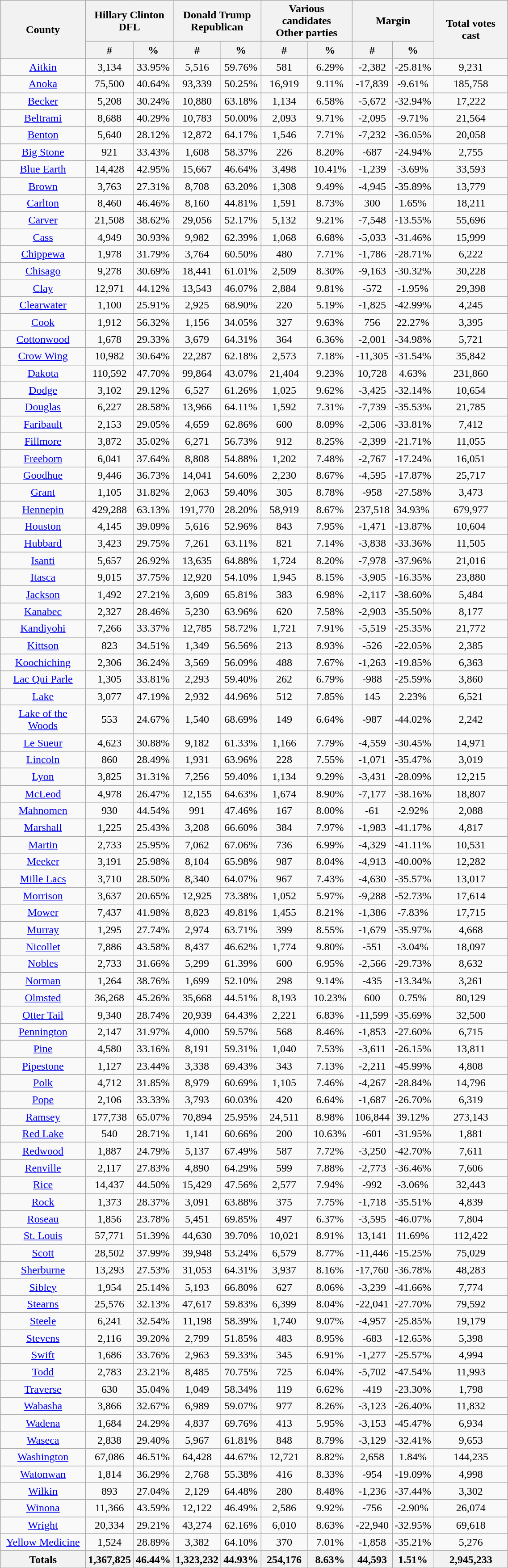<table width="60%"  class="wikitable sortable" style="text-align:center">
<tr>
<th style="text-align:center;" rowspan="2">County</th>
<th style="text-align:center;" colspan="2">Hillary Clinton<br>DFL</th>
<th style="text-align:center;" colspan="2">Donald Trump<br>Republican</th>
<th style="text-align:center;" colspan="2">Various candidates<br>Other parties</th>
<th style="text-align:center;" colspan="2">Margin</th>
<th style="text-align:center;" rowspan="2">Total votes cast</th>
</tr>
<tr>
<th style="text-align:center;" data-sort-type="number">#</th>
<th style="text-align:center;" data-sort-type="number">%</th>
<th style="text-align:center;" data-sort-type="number">#</th>
<th style="text-align:center;" data-sort-type="number">%</th>
<th style="text-align:center;" data-sort-type="number">#</th>
<th style="text-align:center;" data-sort-type="number">%</th>
<th style="text-align:center;" data-sort-type="number">#</th>
<th style="text-align:center;" data-sort-type="number">%</th>
</tr>
<tr style="text-align:center;">
<td><a href='#'>Aitkin</a></td>
<td>3,134</td>
<td>33.95%</td>
<td>5,516</td>
<td>59.76%</td>
<td>581</td>
<td>6.29%</td>
<td>-2,382</td>
<td>-25.81%</td>
<td>9,231</td>
</tr>
<tr style="text-align:center;">
<td><a href='#'>Anoka</a></td>
<td>75,500</td>
<td>40.64%</td>
<td>93,339</td>
<td>50.25%</td>
<td>16,919</td>
<td>9.11%</td>
<td>-17,839</td>
<td>-9.61%</td>
<td>185,758</td>
</tr>
<tr style="text-align:center;">
<td><a href='#'>Becker</a></td>
<td>5,208</td>
<td>30.24%</td>
<td>10,880</td>
<td>63.18%</td>
<td>1,134</td>
<td>6.58%</td>
<td>-5,672</td>
<td>-32.94%</td>
<td>17,222</td>
</tr>
<tr style="text-align:center;">
<td><a href='#'>Beltrami</a></td>
<td>8,688</td>
<td>40.29%</td>
<td>10,783</td>
<td>50.00%</td>
<td>2,093</td>
<td>9.71%</td>
<td>-2,095</td>
<td>-9.71%</td>
<td>21,564</td>
</tr>
<tr style="text-align:center;">
<td><a href='#'>Benton</a></td>
<td>5,640</td>
<td>28.12%</td>
<td>12,872</td>
<td>64.17%</td>
<td>1,546</td>
<td>7.71%</td>
<td>-7,232</td>
<td>-36.05%</td>
<td>20,058</td>
</tr>
<tr style="text-align:center;">
<td><a href='#'>Big Stone</a></td>
<td>921</td>
<td>33.43%</td>
<td>1,608</td>
<td>58.37%</td>
<td>226</td>
<td>8.20%</td>
<td>-687</td>
<td>-24.94%</td>
<td>2,755</td>
</tr>
<tr style="text-align:center;">
<td><a href='#'>Blue Earth</a></td>
<td>14,428</td>
<td>42.95%</td>
<td>15,667</td>
<td>46.64%</td>
<td>3,498</td>
<td>10.41%</td>
<td>-1,239</td>
<td>-3.69%</td>
<td>33,593</td>
</tr>
<tr style="text-align:center;">
<td><a href='#'>Brown</a></td>
<td>3,763</td>
<td>27.31%</td>
<td>8,708</td>
<td>63.20%</td>
<td>1,308</td>
<td>9.49%</td>
<td>-4,945</td>
<td>-35.89%</td>
<td>13,779</td>
</tr>
<tr style="text-align:center;">
<td><a href='#'>Carlton</a></td>
<td>8,460</td>
<td>46.46%</td>
<td>8,160</td>
<td>44.81%</td>
<td>1,591</td>
<td>8.73%</td>
<td>300</td>
<td>1.65%</td>
<td>18,211</td>
</tr>
<tr style="text-align:center;">
<td><a href='#'>Carver</a></td>
<td>21,508</td>
<td>38.62%</td>
<td>29,056</td>
<td>52.17%</td>
<td>5,132</td>
<td>9.21%</td>
<td>-7,548</td>
<td>-13.55%</td>
<td>55,696</td>
</tr>
<tr style="text-align:center;">
<td><a href='#'>Cass</a></td>
<td>4,949</td>
<td>30.93%</td>
<td>9,982</td>
<td>62.39%</td>
<td>1,068</td>
<td>6.68%</td>
<td>-5,033</td>
<td>-31.46%</td>
<td>15,999</td>
</tr>
<tr style="text-align:center;">
<td><a href='#'>Chippewa</a></td>
<td>1,978</td>
<td>31.79%</td>
<td>3,764</td>
<td>60.50%</td>
<td>480</td>
<td>7.71%</td>
<td>-1,786</td>
<td>-28.71%</td>
<td>6,222</td>
</tr>
<tr style="text-align:center;">
<td><a href='#'>Chisago</a></td>
<td>9,278</td>
<td>30.69%</td>
<td>18,441</td>
<td>61.01%</td>
<td>2,509</td>
<td>8.30%</td>
<td>-9,163</td>
<td>-30.32%</td>
<td>30,228</td>
</tr>
<tr style="text-align:center;">
<td><a href='#'>Clay</a></td>
<td>12,971</td>
<td>44.12%</td>
<td>13,543</td>
<td>46.07%</td>
<td>2,884</td>
<td>9.81%</td>
<td>-572</td>
<td>-1.95%</td>
<td>29,398</td>
</tr>
<tr style="text-align:center;">
<td><a href='#'>Clearwater</a></td>
<td>1,100</td>
<td>25.91%</td>
<td>2,925</td>
<td>68.90%</td>
<td>220</td>
<td>5.19%</td>
<td>-1,825</td>
<td>-42.99%</td>
<td>4,245</td>
</tr>
<tr style="text-align:center;">
<td><a href='#'>Cook</a></td>
<td>1,912</td>
<td>56.32%</td>
<td>1,156</td>
<td>34.05%</td>
<td>327</td>
<td>9.63%</td>
<td>756</td>
<td>22.27%</td>
<td>3,395</td>
</tr>
<tr style="text-align:center;">
<td><a href='#'>Cottonwood</a></td>
<td>1,678</td>
<td>29.33%</td>
<td>3,679</td>
<td>64.31%</td>
<td>364</td>
<td>6.36%</td>
<td>-2,001</td>
<td>-34.98%</td>
<td>5,721</td>
</tr>
<tr style="text-align:center;">
<td><a href='#'>Crow Wing</a></td>
<td>10,982</td>
<td>30.64%</td>
<td>22,287</td>
<td>62.18%</td>
<td>2,573</td>
<td>7.18%</td>
<td>-11,305</td>
<td>-31.54%</td>
<td>35,842</td>
</tr>
<tr style="text-align:center;">
<td><a href='#'>Dakota</a></td>
<td>110,592</td>
<td>47.70%</td>
<td>99,864</td>
<td>43.07%</td>
<td>21,404</td>
<td>9.23%</td>
<td>10,728</td>
<td>4.63%</td>
<td>231,860</td>
</tr>
<tr style="text-align:center;">
<td><a href='#'>Dodge</a></td>
<td>3,102</td>
<td>29.12%</td>
<td>6,527</td>
<td>61.26%</td>
<td>1,025</td>
<td>9.62%</td>
<td>-3,425</td>
<td>-32.14%</td>
<td>10,654</td>
</tr>
<tr style="text-align:center;">
<td><a href='#'>Douglas</a></td>
<td>6,227</td>
<td>28.58%</td>
<td>13,966</td>
<td>64.11%</td>
<td>1,592</td>
<td>7.31%</td>
<td>-7,739</td>
<td>-35.53%</td>
<td>21,785</td>
</tr>
<tr style="text-align:center;">
<td><a href='#'>Faribault</a></td>
<td>2,153</td>
<td>29.05%</td>
<td>4,659</td>
<td>62.86%</td>
<td>600</td>
<td>8.09%</td>
<td>-2,506</td>
<td>-33.81%</td>
<td>7,412</td>
</tr>
<tr style="text-align:center;">
<td><a href='#'>Fillmore</a></td>
<td>3,872</td>
<td>35.02%</td>
<td>6,271</td>
<td>56.73%</td>
<td>912</td>
<td>8.25%</td>
<td>-2,399</td>
<td>-21.71%</td>
<td>11,055</td>
</tr>
<tr style="text-align:center;">
<td><a href='#'>Freeborn</a></td>
<td>6,041</td>
<td>37.64%</td>
<td>8,808</td>
<td>54.88%</td>
<td>1,202</td>
<td>7.48%</td>
<td>-2,767</td>
<td>-17.24%</td>
<td>16,051</td>
</tr>
<tr style="text-align:center;">
<td><a href='#'>Goodhue</a></td>
<td>9,446</td>
<td>36.73%</td>
<td>14,041</td>
<td>54.60%</td>
<td>2,230</td>
<td>8.67%</td>
<td>-4,595</td>
<td>-17.87%</td>
<td>25,717</td>
</tr>
<tr style="text-align:center;">
<td><a href='#'>Grant</a></td>
<td>1,105</td>
<td>31.82%</td>
<td>2,063</td>
<td>59.40%</td>
<td>305</td>
<td>8.78%</td>
<td>-958</td>
<td>-27.58%</td>
<td>3,473</td>
</tr>
<tr style="text-align:center;">
<td><a href='#'>Hennepin</a></td>
<td>429,288</td>
<td>63.13%</td>
<td>191,770</td>
<td>28.20%</td>
<td>58,919</td>
<td>8.67%</td>
<td>237,518</td>
<td>34.93%</td>
<td>679,977</td>
</tr>
<tr style="text-align:center;">
<td><a href='#'>Houston</a></td>
<td>4,145</td>
<td>39.09%</td>
<td>5,616</td>
<td>52.96%</td>
<td>843</td>
<td>7.95%</td>
<td>-1,471</td>
<td>-13.87%</td>
<td>10,604</td>
</tr>
<tr style="text-align:center;">
<td><a href='#'>Hubbard</a></td>
<td>3,423</td>
<td>29.75%</td>
<td>7,261</td>
<td>63.11%</td>
<td>821</td>
<td>7.14%</td>
<td>-3,838</td>
<td>-33.36%</td>
<td>11,505</td>
</tr>
<tr style="text-align:center;">
<td><a href='#'>Isanti</a></td>
<td>5,657</td>
<td>26.92%</td>
<td>13,635</td>
<td>64.88%</td>
<td>1,724</td>
<td>8.20%</td>
<td>-7,978</td>
<td>-37.96%</td>
<td>21,016</td>
</tr>
<tr style="text-align:center;">
<td><a href='#'>Itasca</a></td>
<td>9,015</td>
<td>37.75%</td>
<td>12,920</td>
<td>54.10%</td>
<td>1,945</td>
<td>8.15%</td>
<td>-3,905</td>
<td>-16.35%</td>
<td>23,880</td>
</tr>
<tr style="text-align:center;">
<td><a href='#'>Jackson</a></td>
<td>1,492</td>
<td>27.21%</td>
<td>3,609</td>
<td>65.81%</td>
<td>383</td>
<td>6.98%</td>
<td>-2,117</td>
<td>-38.60%</td>
<td>5,484</td>
</tr>
<tr style="text-align:center;">
<td><a href='#'>Kanabec</a></td>
<td>2,327</td>
<td>28.46%</td>
<td>5,230</td>
<td>63.96%</td>
<td>620</td>
<td>7.58%</td>
<td>-2,903</td>
<td>-35.50%</td>
<td>8,177</td>
</tr>
<tr style="text-align:center;">
<td><a href='#'>Kandiyohi</a></td>
<td>7,266</td>
<td>33.37%</td>
<td>12,785</td>
<td>58.72%</td>
<td>1,721</td>
<td>7.91%</td>
<td>-5,519</td>
<td>-25.35%</td>
<td>21,772</td>
</tr>
<tr style="text-align:center;">
<td><a href='#'>Kittson</a></td>
<td>823</td>
<td>34.51%</td>
<td>1,349</td>
<td>56.56%</td>
<td>213</td>
<td>8.93%</td>
<td>-526</td>
<td>-22.05%</td>
<td>2,385</td>
</tr>
<tr style="text-align:center;">
<td><a href='#'>Koochiching</a></td>
<td>2,306</td>
<td>36.24%</td>
<td>3,569</td>
<td>56.09%</td>
<td>488</td>
<td>7.67%</td>
<td>-1,263</td>
<td>-19.85%</td>
<td>6,363</td>
</tr>
<tr style="text-align:center;">
<td><a href='#'>Lac Qui Parle</a></td>
<td>1,305</td>
<td>33.81%</td>
<td>2,293</td>
<td>59.40%</td>
<td>262</td>
<td>6.79%</td>
<td>-988</td>
<td>-25.59%</td>
<td>3,860</td>
</tr>
<tr style="text-align:center;">
<td><a href='#'>Lake</a></td>
<td>3,077</td>
<td>47.19%</td>
<td>2,932</td>
<td>44.96%</td>
<td>512</td>
<td>7.85%</td>
<td>145</td>
<td>2.23%</td>
<td>6,521</td>
</tr>
<tr style="text-align:center;">
<td><a href='#'>Lake of the Woods</a></td>
<td>553</td>
<td>24.67%</td>
<td>1,540</td>
<td>68.69%</td>
<td>149</td>
<td>6.64%</td>
<td>-987</td>
<td>-44.02%</td>
<td>2,242</td>
</tr>
<tr style="text-align:center;">
<td><a href='#'>Le Sueur</a></td>
<td>4,623</td>
<td>30.88%</td>
<td>9,182</td>
<td>61.33%</td>
<td>1,166</td>
<td>7.79%</td>
<td>-4,559</td>
<td>-30.45%</td>
<td>14,971</td>
</tr>
<tr style="text-align:center;">
<td><a href='#'>Lincoln</a></td>
<td>860</td>
<td>28.49%</td>
<td>1,931</td>
<td>63.96%</td>
<td>228</td>
<td>7.55%</td>
<td>-1,071</td>
<td>-35.47%</td>
<td>3,019</td>
</tr>
<tr style="text-align:center;">
<td><a href='#'>Lyon</a></td>
<td>3,825</td>
<td>31.31%</td>
<td>7,256</td>
<td>59.40%</td>
<td>1,134</td>
<td>9.29%</td>
<td>-3,431</td>
<td>-28.09%</td>
<td>12,215</td>
</tr>
<tr style="text-align:center;">
<td><a href='#'>McLeod</a></td>
<td>4,978</td>
<td>26.47%</td>
<td>12,155</td>
<td>64.63%</td>
<td>1,674</td>
<td>8.90%</td>
<td>-7,177</td>
<td>-38.16%</td>
<td>18,807</td>
</tr>
<tr style="text-align:center;">
<td><a href='#'>Mahnomen</a></td>
<td>930</td>
<td>44.54%</td>
<td>991</td>
<td>47.46%</td>
<td>167</td>
<td>8.00%</td>
<td>-61</td>
<td>-2.92%</td>
<td>2,088</td>
</tr>
<tr style="text-align:center;">
<td><a href='#'>Marshall</a></td>
<td>1,225</td>
<td>25.43%</td>
<td>3,208</td>
<td>66.60%</td>
<td>384</td>
<td>7.97%</td>
<td>-1,983</td>
<td>-41.17%</td>
<td>4,817</td>
</tr>
<tr style="text-align:center;">
<td><a href='#'>Martin</a></td>
<td>2,733</td>
<td>25.95%</td>
<td>7,062</td>
<td>67.06%</td>
<td>736</td>
<td>6.99%</td>
<td>-4,329</td>
<td>-41.11%</td>
<td>10,531</td>
</tr>
<tr style="text-align:center;">
<td><a href='#'>Meeker</a></td>
<td>3,191</td>
<td>25.98%</td>
<td>8,104</td>
<td>65.98%</td>
<td>987</td>
<td>8.04%</td>
<td>-4,913</td>
<td>-40.00%</td>
<td>12,282</td>
</tr>
<tr style="text-align:center;">
<td><a href='#'>Mille Lacs</a></td>
<td>3,710</td>
<td>28.50%</td>
<td>8,340</td>
<td>64.07%</td>
<td>967</td>
<td>7.43%</td>
<td>-4,630</td>
<td>-35.57%</td>
<td>13,017</td>
</tr>
<tr style="text-align:center;">
<td><a href='#'>Morrison</a></td>
<td>3,637</td>
<td>20.65%</td>
<td>12,925</td>
<td>73.38%</td>
<td>1,052</td>
<td>5.97%</td>
<td>-9,288</td>
<td>-52.73%</td>
<td>17,614</td>
</tr>
<tr style="text-align:center;">
<td><a href='#'>Mower</a></td>
<td>7,437</td>
<td>41.98%</td>
<td>8,823</td>
<td>49.81%</td>
<td>1,455</td>
<td>8.21%</td>
<td>-1,386</td>
<td>-7.83%</td>
<td>17,715</td>
</tr>
<tr style="text-align:center;">
<td><a href='#'>Murray</a></td>
<td>1,295</td>
<td>27.74%</td>
<td>2,974</td>
<td>63.71%</td>
<td>399</td>
<td>8.55%</td>
<td>-1,679</td>
<td>-35.97%</td>
<td>4,668</td>
</tr>
<tr style="text-align:center;">
<td><a href='#'>Nicollet</a></td>
<td>7,886</td>
<td>43.58%</td>
<td>8,437</td>
<td>46.62%</td>
<td>1,774</td>
<td>9.80%</td>
<td>-551</td>
<td>-3.04%</td>
<td>18,097</td>
</tr>
<tr style="text-align:center;">
<td><a href='#'>Nobles</a></td>
<td>2,733</td>
<td>31.66%</td>
<td>5,299</td>
<td>61.39%</td>
<td>600</td>
<td>6.95%</td>
<td>-2,566</td>
<td>-29.73%</td>
<td>8,632</td>
</tr>
<tr style="text-align:center;">
<td><a href='#'>Norman</a></td>
<td>1,264</td>
<td>38.76%</td>
<td>1,699</td>
<td>52.10%</td>
<td>298</td>
<td>9.14%</td>
<td>-435</td>
<td>-13.34%</td>
<td>3,261</td>
</tr>
<tr style="text-align:center;">
<td><a href='#'>Olmsted</a></td>
<td>36,268</td>
<td>45.26%</td>
<td>35,668</td>
<td>44.51%</td>
<td>8,193</td>
<td>10.23%</td>
<td>600</td>
<td>0.75%</td>
<td>80,129</td>
</tr>
<tr style="text-align:center;">
<td><a href='#'>Otter Tail</a></td>
<td>9,340</td>
<td>28.74%</td>
<td>20,939</td>
<td>64.43%</td>
<td>2,221</td>
<td>6.83%</td>
<td>-11,599</td>
<td>-35.69%</td>
<td>32,500</td>
</tr>
<tr style="text-align:center;">
<td><a href='#'>Pennington</a></td>
<td>2,147</td>
<td>31.97%</td>
<td>4,000</td>
<td>59.57%</td>
<td>568</td>
<td>8.46%</td>
<td>-1,853</td>
<td>-27.60%</td>
<td>6,715</td>
</tr>
<tr style="text-align:center;">
<td><a href='#'>Pine</a></td>
<td>4,580</td>
<td>33.16%</td>
<td>8,191</td>
<td>59.31%</td>
<td>1,040</td>
<td>7.53%</td>
<td>-3,611</td>
<td>-26.15%</td>
<td>13,811</td>
</tr>
<tr style="text-align:center;">
<td><a href='#'>Pipestone</a></td>
<td>1,127</td>
<td>23.44%</td>
<td>3,338</td>
<td>69.43%</td>
<td>343</td>
<td>7.13%</td>
<td>-2,211</td>
<td>-45.99%</td>
<td>4,808</td>
</tr>
<tr style="text-align:center;">
<td><a href='#'>Polk</a></td>
<td>4,712</td>
<td>31.85%</td>
<td>8,979</td>
<td>60.69%</td>
<td>1,105</td>
<td>7.46%</td>
<td>-4,267</td>
<td>-28.84%</td>
<td>14,796</td>
</tr>
<tr style="text-align:center;">
<td><a href='#'>Pope</a></td>
<td>2,106</td>
<td>33.33%</td>
<td>3,793</td>
<td>60.03%</td>
<td>420</td>
<td>6.64%</td>
<td>-1,687</td>
<td>-26.70%</td>
<td>6,319</td>
</tr>
<tr style="text-align:center;">
<td><a href='#'>Ramsey</a></td>
<td>177,738</td>
<td>65.07%</td>
<td>70,894</td>
<td>25.95%</td>
<td>24,511</td>
<td>8.98%</td>
<td>106,844</td>
<td>39.12%</td>
<td>273,143</td>
</tr>
<tr style="text-align:center;">
<td><a href='#'>Red Lake</a></td>
<td>540</td>
<td>28.71%</td>
<td>1,141</td>
<td>60.66%</td>
<td>200</td>
<td>10.63%</td>
<td>-601</td>
<td>-31.95%</td>
<td>1,881</td>
</tr>
<tr style="text-align:center;">
<td><a href='#'>Redwood</a></td>
<td>1,887</td>
<td>24.79%</td>
<td>5,137</td>
<td>67.49%</td>
<td>587</td>
<td>7.72%</td>
<td>-3,250</td>
<td>-42.70%</td>
<td>7,611</td>
</tr>
<tr style="text-align:center;">
<td><a href='#'>Renville</a></td>
<td>2,117</td>
<td>27.83%</td>
<td>4,890</td>
<td>64.29%</td>
<td>599</td>
<td>7.88%</td>
<td>-2,773</td>
<td>-36.46%</td>
<td>7,606</td>
</tr>
<tr style="text-align:center;">
<td><a href='#'>Rice</a></td>
<td>14,437</td>
<td>44.50%</td>
<td>15,429</td>
<td>47.56%</td>
<td>2,577</td>
<td>7.94%</td>
<td>-992</td>
<td>-3.06%</td>
<td>32,443</td>
</tr>
<tr style="text-align:center;">
<td><a href='#'>Rock</a></td>
<td>1,373</td>
<td>28.37%</td>
<td>3,091</td>
<td>63.88%</td>
<td>375</td>
<td>7.75%</td>
<td>-1,718</td>
<td>-35.51%</td>
<td>4,839</td>
</tr>
<tr style="text-align:center;">
<td><a href='#'>Roseau</a></td>
<td>1,856</td>
<td>23.78%</td>
<td>5,451</td>
<td>69.85%</td>
<td>497</td>
<td>6.37%</td>
<td>-3,595</td>
<td>-46.07%</td>
<td>7,804</td>
</tr>
<tr style="text-align:center;">
<td><a href='#'>St. Louis</a></td>
<td>57,771</td>
<td>51.39%</td>
<td>44,630</td>
<td>39.70%</td>
<td>10,021</td>
<td>8.91%</td>
<td>13,141</td>
<td>11.69%</td>
<td>112,422</td>
</tr>
<tr style="text-align:center;">
<td><a href='#'>Scott</a></td>
<td>28,502</td>
<td>37.99%</td>
<td>39,948</td>
<td>53.24%</td>
<td>6,579</td>
<td>8.77%</td>
<td>-11,446</td>
<td>-15.25%</td>
<td>75,029</td>
</tr>
<tr style="text-align:center;">
<td><a href='#'>Sherburne</a></td>
<td>13,293</td>
<td>27.53%</td>
<td>31,053</td>
<td>64.31%</td>
<td>3,937</td>
<td>8.16%</td>
<td>-17,760</td>
<td>-36.78%</td>
<td>48,283</td>
</tr>
<tr style="text-align:center;">
<td><a href='#'>Sibley</a></td>
<td>1,954</td>
<td>25.14%</td>
<td>5,193</td>
<td>66.80%</td>
<td>627</td>
<td>8.06%</td>
<td>-3,239</td>
<td>-41.66%</td>
<td>7,774</td>
</tr>
<tr style="text-align:center;">
<td><a href='#'>Stearns</a></td>
<td>25,576</td>
<td>32.13%</td>
<td>47,617</td>
<td>59.83%</td>
<td>6,399</td>
<td>8.04%</td>
<td>-22,041</td>
<td>-27.70%</td>
<td>79,592</td>
</tr>
<tr style="text-align:center;">
<td><a href='#'>Steele</a></td>
<td>6,241</td>
<td>32.54%</td>
<td>11,198</td>
<td>58.39%</td>
<td>1,740</td>
<td>9.07%</td>
<td>-4,957</td>
<td>-25.85%</td>
<td>19,179</td>
</tr>
<tr style="text-align:center;">
<td><a href='#'>Stevens</a></td>
<td>2,116</td>
<td>39.20%</td>
<td>2,799</td>
<td>51.85%</td>
<td>483</td>
<td>8.95%</td>
<td>-683</td>
<td>-12.65%</td>
<td>5,398</td>
</tr>
<tr style="text-align:center;">
<td><a href='#'>Swift</a></td>
<td>1,686</td>
<td>33.76%</td>
<td>2,963</td>
<td>59.33%</td>
<td>345</td>
<td>6.91%</td>
<td>-1,277</td>
<td>-25.57%</td>
<td>4,994</td>
</tr>
<tr style="text-align:center;">
<td><a href='#'>Todd</a></td>
<td>2,783</td>
<td>23.21%</td>
<td>8,485</td>
<td>70.75%</td>
<td>725</td>
<td>6.04%</td>
<td>-5,702</td>
<td>-47.54%</td>
<td>11,993</td>
</tr>
<tr style="text-align:center;">
<td><a href='#'>Traverse</a></td>
<td>630</td>
<td>35.04%</td>
<td>1,049</td>
<td>58.34%</td>
<td>119</td>
<td>6.62%</td>
<td>-419</td>
<td>-23.30%</td>
<td>1,798</td>
</tr>
<tr style="text-align:center;">
<td><a href='#'>Wabasha</a></td>
<td>3,866</td>
<td>32.67%</td>
<td>6,989</td>
<td>59.07%</td>
<td>977</td>
<td>8.26%</td>
<td>-3,123</td>
<td>-26.40%</td>
<td>11,832</td>
</tr>
<tr style="text-align:center;">
<td><a href='#'>Wadena</a></td>
<td>1,684</td>
<td>24.29%</td>
<td>4,837</td>
<td>69.76%</td>
<td>413</td>
<td>5.95%</td>
<td>-3,153</td>
<td>-45.47%</td>
<td>6,934</td>
</tr>
<tr style="text-align:center;">
<td><a href='#'>Waseca</a></td>
<td>2,838</td>
<td>29.40%</td>
<td>5,967</td>
<td>61.81%</td>
<td>848</td>
<td>8.79%</td>
<td>-3,129</td>
<td>-32.41%</td>
<td>9,653</td>
</tr>
<tr style="text-align:center;">
<td><a href='#'>Washington</a></td>
<td>67,086</td>
<td>46.51%</td>
<td>64,428</td>
<td>44.67%</td>
<td>12,721</td>
<td>8.82%</td>
<td>2,658</td>
<td>1.84%</td>
<td>144,235</td>
</tr>
<tr style="text-align:center;">
<td><a href='#'>Watonwan</a></td>
<td>1,814</td>
<td>36.29%</td>
<td>2,768</td>
<td>55.38%</td>
<td>416</td>
<td>8.33%</td>
<td>-954</td>
<td>-19.09%</td>
<td>4,998</td>
</tr>
<tr style="text-align:center;">
<td><a href='#'>Wilkin</a></td>
<td>893</td>
<td>27.04%</td>
<td>2,129</td>
<td>64.48%</td>
<td>280</td>
<td>8.48%</td>
<td>-1,236</td>
<td>-37.44%</td>
<td>3,302</td>
</tr>
<tr style="text-align:center;">
<td><a href='#'>Winona</a></td>
<td>11,366</td>
<td>43.59%</td>
<td>12,122</td>
<td>46.49%</td>
<td>2,586</td>
<td>9.92%</td>
<td>-756</td>
<td>-2.90%</td>
<td>26,074</td>
</tr>
<tr style="text-align:center;">
<td><a href='#'>Wright</a></td>
<td>20,334</td>
<td>29.21%</td>
<td>43,274</td>
<td>62.16%</td>
<td>6,010</td>
<td>8.63%</td>
<td>-22,940</td>
<td>-32.95%</td>
<td>69,618</td>
</tr>
<tr style="text-align:center;">
<td><a href='#'>Yellow Medicine</a></td>
<td>1,524</td>
<td>28.89%</td>
<td>3,382</td>
<td>64.10%</td>
<td>370</td>
<td>7.01%</td>
<td>-1,858</td>
<td>-35.21%</td>
<td>5,276</td>
</tr>
<tr>
<th>Totals</th>
<th>1,367,825</th>
<th>46.44%</th>
<th>1,323,232</th>
<th>44.93%</th>
<th>254,176</th>
<th>8.63%</th>
<th>44,593</th>
<th>1.51%</th>
<th>2,945,233</th>
</tr>
</table>
